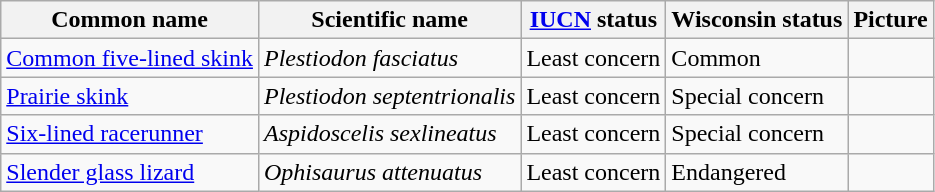<table class="wikitable">
<tr>
<th>Common name</th>
<th>Scientific name</th>
<th><a href='#'>IUCN</a> status</th>
<th>Wisconsin status</th>
<th>Picture</th>
</tr>
<tr>
<td><a href='#'>Common five-lined skink</a></td>
<td><em>Plestiodon fasciatus</em></td>
<td>Least concern</td>
<td>Common</td>
<td></td>
</tr>
<tr>
<td><a href='#'>Prairie skink</a></td>
<td><em>Plestiodon septentrionalis</em></td>
<td>Least concern</td>
<td>Special concern</td>
<td></td>
</tr>
<tr>
<td><a href='#'>Six-lined racerunner</a></td>
<td><em>Aspidoscelis sexlineatus</em></td>
<td>Least concern</td>
<td>Special concern</td>
<td></td>
</tr>
<tr>
<td><a href='#'>Slender glass lizard</a></td>
<td><em>Ophisaurus attenuatus</em></td>
<td>Least concern</td>
<td>Endangered</td>
<td></td>
</tr>
</table>
